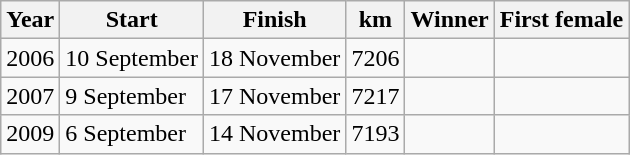<table class="wikitable">
<tr>
<th>Year</th>
<th>Start</th>
<th>Finish</th>
<th>km</th>
<th>Winner</th>
<th>First female</th>
</tr>
<tr>
<td>2006</td>
<td>10 September</td>
<td>18 November</td>
<td>7206</td>
<td></td>
<td></td>
</tr>
<tr>
<td>2007</td>
<td>9 September</td>
<td>17 November</td>
<td>7217</td>
<td></td>
<td></td>
</tr>
<tr>
<td>2009</td>
<td>6 September</td>
<td>14 November</td>
<td>7193</td>
<td></td>
<td></td>
</tr>
</table>
